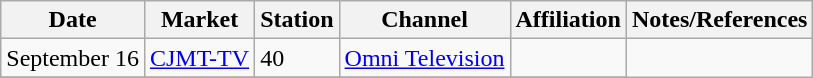<table class="wikitable">
<tr>
<th>Date</th>
<th>Market</th>
<th>Station</th>
<th>Channel</th>
<th>Affiliation</th>
<th>Notes/References</th>
</tr>
<tr>
<td>September 16</td>
<td><a href='#'>CJMT-TV</a></td>
<td>40</td>
<td><a href='#'>Omni Television</a></td>
<td></td>
</tr>
<tr>
</tr>
</table>
